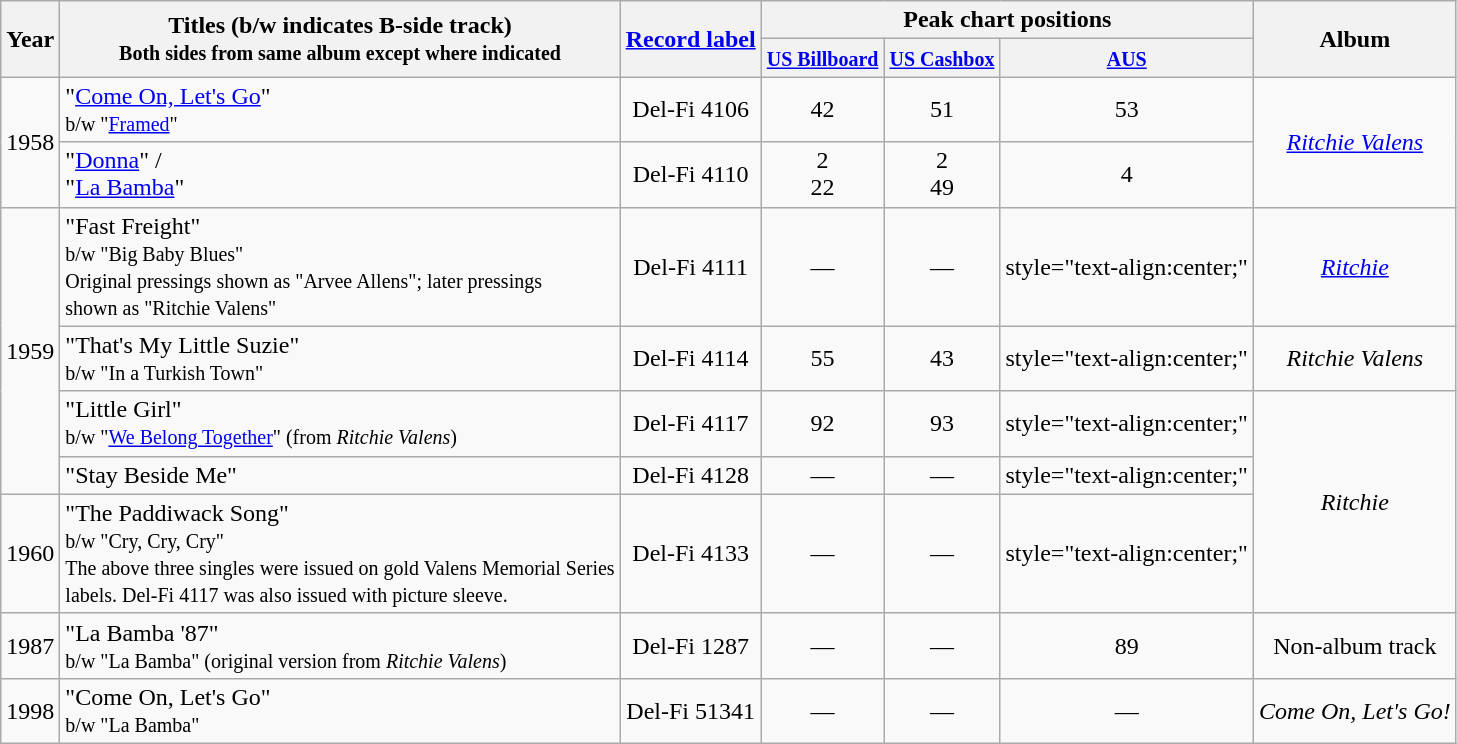<table class="wikitable" style=text-align:center;>
<tr>
<th rowspan="2">Year</th>
<th rowspan="2">Titles (b/w indicates B-side track)<br><small>Both sides from same album except where indicated</small></th>
<th rowspan="2"><a href='#'>Record label</a></th>
<th colspan="3">Peak chart positions</th>
<th rowspan="2">Album</th>
</tr>
<tr>
<th style="text-align:center;"><small><a href='#'>US Billboard</a></small><br></th>
<th style="text-align:center;"><small><a href='#'>US Cashbox</a></small></th>
<th style="text-align:center;"><small><a href='#'>AUS</a></small><br></th>
</tr>
<tr>
<td rowspan="2">1958</td>
<td style="text-align:left;">"<a href='#'>Come On, Let's Go</a>"<br><small>b/w "<a href='#'>Framed</a>"</small></td>
<td style="text-align:center;">Del-Fi 4106</td>
<td style="text-align:center;">42</td>
<td style="text-align:center;">51</td>
<td style="text-align:center;">53</td>
<td style="text-align:center;" rowspan=2><em><a href='#'>Ritchie Valens</a></em></td>
</tr>
<tr>
<td style="text-align:left;">"<a href='#'>Donna</a>" /<br>"<a href='#'>La Bamba</a>"</td>
<td style="text-align:center;">Del-Fi 4110</td>
<td style="text-align:center;">2<br>22</td>
<td style="text-align:center;">2<br>49</td>
<td style="text-align:center;">4</td>
</tr>
<tr>
<td rowspan="4">1959</td>
<td style="text-align:left;">"Fast Freight"<br><small>b/w "Big Baby Blues"<br>Original pressings shown as "Arvee Allens"; later pressings<br> shown as "Ritchie Valens"</small></td>
<td style="text-align:center;">Del-Fi 4111</td>
<td style="text-align:center;">—</td>
<td style="text-align:center;">—</td>
<td>style="text-align:center;" </td>
<td style="text-align:center;" rowspan=1><em><a href='#'>Ritchie</a></em></td>
</tr>
<tr>
<td style="text-align:left;">"That's My Little Suzie"<br><small>b/w "In a Turkish Town"</small></td>
<td style="text-align:center;">Del-Fi 4114</td>
<td style="text-align:center;">55</td>
<td style="text-align:center;">43</td>
<td>style="text-align:center;" </td>
<td style="text-align:center;" rowspan=1><em>Ritchie Valens</em></td>
</tr>
<tr>
<td style="text-align:left;">"Little Girl"<br><small>b/w "<a href='#'>We Belong Together</a>" (from <em>Ritchie Valens</em>)</small></td>
<td style="text-align:center;">Del-Fi 4117</td>
<td style="text-align:center;">92</td>
<td style="text-align:center;">93</td>
<td>style="text-align:center;" </td>
<td style="text-align:center;" rowspan=3><em>Ritchie</em></td>
</tr>
<tr>
<td style="text-align:left;">"Stay Beside Me"</td>
<td style="text-align:center;">Del-Fi 4128</td>
<td style="text-align:center;">—</td>
<td style="text-align:center;">—</td>
<td>style="text-align:center;" </td>
</tr>
<tr>
<td>1960</td>
<td style="text-align:left;">"The Paddiwack Song"<br><small>b/w "Cry, Cry, Cry"<br>The above three singles were issued on gold Valens Memorial Series<br>labels. Del-Fi 4117 was also issued with picture sleeve.</small></td>
<td style="text-align:center;">Del-Fi 4133</td>
<td style="text-align:center;">—</td>
<td style="text-align:center;">—</td>
<td>style="text-align:center;" </td>
</tr>
<tr>
<td>1987</td>
<td style="text-align:left;">"La Bamba '87"<br><small>b/w "La Bamba" (original version from <em>Ritchie Valens</em>)</small></td>
<td style="text-align:center;">Del-Fi 1287</td>
<td style="text-align:center;">—</td>
<td style="text-align:center;">—</td>
<td style="text-align:center;">89</td>
<td style="text-align:center;" rowspan=1>Non-album track</td>
</tr>
<tr>
<td>1998</td>
<td style="text-align:left;">"Come On, Let's Go"<br><small>b/w "La Bamba"</small></td>
<td style="text-align:center;">Del-Fi 51341</td>
<td style="text-align:center;">—</td>
<td style="text-align:center;">—</td>
<td style="text-align:center;">—</td>
<td style="text-align:center;"><em>Come On, Let's Go!</em></td>
</tr>
</table>
